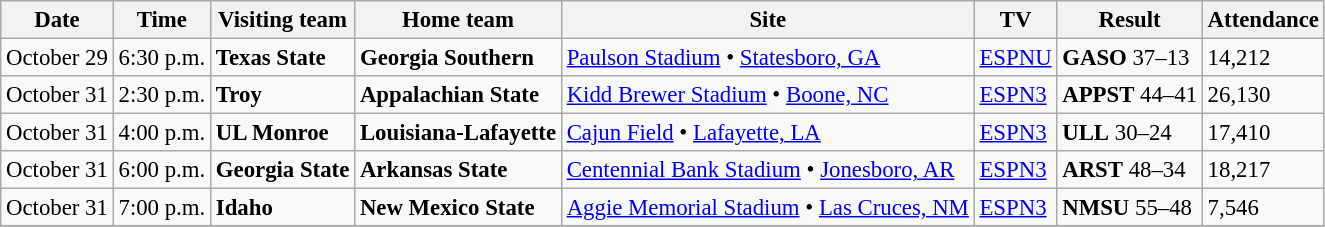<table class="wikitable" style="font-size:95%;">
<tr>
<th>Date</th>
<th>Time</th>
<th>Visiting team</th>
<th>Home team</th>
<th>Site</th>
<th>TV</th>
<th>Result</th>
<th>Attendance</th>
</tr>
<tr>
<td>October 29</td>
<td>6:30 p.m.</td>
<td><strong>Texas State</strong></td>
<td><strong>Georgia Southern</strong></td>
<td><a href='#'>Paulson Stadium</a> • <a href='#'>Statesboro, GA</a></td>
<td><a href='#'>ESPNU</a></td>
<td><strong>GASO</strong> 37–13</td>
<td>14,212</td>
</tr>
<tr>
<td>October 31</td>
<td>2:30 p.m.</td>
<td><strong>Troy</strong></td>
<td><strong>Appalachian State</strong></td>
<td><a href='#'>Kidd Brewer Stadium</a> • <a href='#'>Boone, NC</a></td>
<td><a href='#'>ESPN3</a></td>
<td><strong>APPST</strong> 44–41</td>
<td>26,130</td>
</tr>
<tr>
<td>October 31</td>
<td>4:00 p.m.</td>
<td><strong>UL Monroe</strong></td>
<td><strong>Louisiana-Lafayette</strong></td>
<td><a href='#'>Cajun Field</a> • <a href='#'>Lafayette, LA</a></td>
<td><a href='#'>ESPN3</a></td>
<td><strong>ULL</strong> 30–24</td>
<td>17,410</td>
</tr>
<tr>
<td>October 31</td>
<td>6:00 p.m.</td>
<td><strong>Georgia State</strong></td>
<td><strong>Arkansas State</strong></td>
<td><a href='#'>Centennial Bank Stadium</a> • <a href='#'>Jonesboro, AR</a></td>
<td><a href='#'>ESPN3</a></td>
<td><strong>ARST</strong> 48–34</td>
<td>18,217</td>
</tr>
<tr>
<td>October 31</td>
<td>7:00 p.m.</td>
<td><strong> Idaho</strong></td>
<td><strong>New Mexico State</strong></td>
<td><a href='#'>Aggie Memorial Stadium</a> • <a href='#'>Las Cruces, NM</a></td>
<td><a href='#'>ESPN3</a></td>
<td><strong>NMSU</strong> 55–48</td>
<td>7,546</td>
</tr>
<tr>
</tr>
</table>
